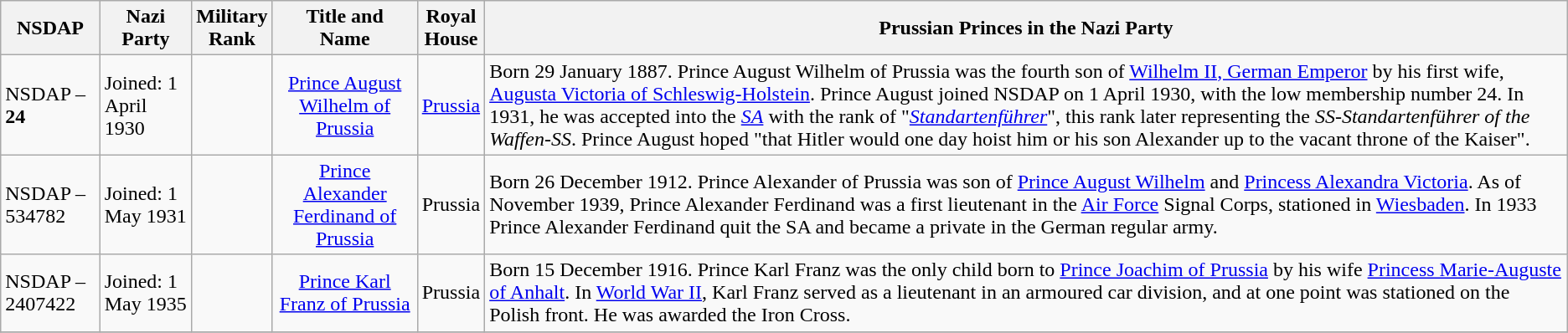<table class="wikitable">
<tr>
<th>NSDAP<br></th>
<th>Nazi Party</th>
<th>Military<br>Rank</th>
<th>Title and<br>Name</th>
<th>Royal<br>House</th>
<th>Prussian Princes in the Nazi Party</th>
</tr>
<tr>
<td>NSDAP – <strong>24</strong></td>
<td>Joined: 1 April 1930</td>
<td><br><br></td>
<td align="center"><a href='#'>Prince August Wilhelm of Prussia</a></td>
<td align="center"> <a href='#'>Prussia</a></td>
<td> Born 29 January 1887. Prince August Wilhelm of Prussia was the fourth son of <a href='#'>Wilhelm II, German Emperor</a> by his first wife, <a href='#'>Augusta Victoria of Schleswig-Holstein</a>. Prince August joined NSDAP on 1 April 1930, with the low membership number 24. In 1931, he was accepted into the <em><a href='#'>SA</a></em> with the rank of "<em><a href='#'>Standartenführer</a></em>", this rank later representing the <em>SS-Standartenführer of the Waffen-SS</em>. Prince August hoped "that Hitler would one day hoist him or his son Alexander up to the vacant throne of the Kaiser".</td>
</tr>
<tr>
<td>NSDAP – 534782</td>
<td>Joined: 1 May 1931</td>
<td></td>
<td align="center"><a href='#'>Prince Alexander Ferdinand of Prussia</a></td>
<td align="center">Prussia</td>
<td> Born 26 December 1912. Prince Alexander of Prussia was son of <a href='#'>Prince August Wilhelm</a> and <a href='#'>Princess Alexandra Victoria</a>. As of November 1939, Prince Alexander Ferdinand was a first lieutenant in the <a href='#'>Air Force</a> Signal Corps, stationed in <a href='#'>Wiesbaden</a>. In 1933 Prince Alexander Ferdinand quit the SA and became a private in the German regular army.</td>
</tr>
<tr>
<td>NSDAP – 2407422</td>
<td>Joined: 1 May 1935</td>
<td></td>
<td align="center"><a href='#'>Prince Karl Franz of Prussia</a></td>
<td align="center">Prussia</td>
<td>Born 15 December 1916. Prince Karl Franz was the only child born to <a href='#'>Prince Joachim of Prussia</a> by his wife <a href='#'>Princess Marie-Auguste of Anhalt</a>. In <a href='#'>World War II</a>, Karl Franz served as a lieutenant in an armoured car division, and at one point was stationed on the Polish front. He was awarded the Iron Cross.</td>
</tr>
<tr>
</tr>
</table>
